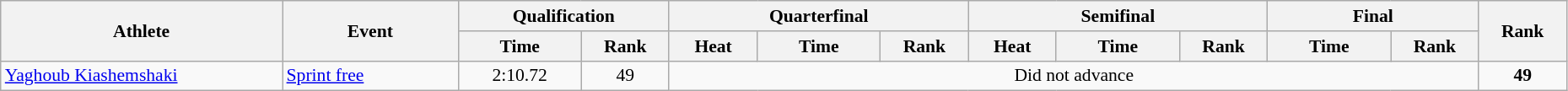<table class="wikitable" width="98%" style="text-align:center; font-size:90%">
<tr>
<th rowspan="2" width="16%">Athlete</th>
<th rowspan="2" width="10%">Event</th>
<th colspan="2" width="12%">Qualification</th>
<th colspan="3" width="17%">Quarterfinal</th>
<th colspan="3" width="17%">Semifinal</th>
<th colspan="2" width="12%">Final</th>
<th rowspan="2" width="5%">Rank</th>
</tr>
<tr>
<th width="7%">Time</th>
<th>Rank</th>
<th width="5%">Heat</th>
<th width="7%">Time</th>
<th>Rank</th>
<th width="5%">Heat</th>
<th width="7%">Time</th>
<th>Rank</th>
<th width="7%">Time</th>
<th>Rank</th>
</tr>
<tr>
<td align="left"><a href='#'>Yaghoub Kiashemshaki</a></td>
<td align="left"><a href='#'>Sprint free</a></td>
<td>2:10.72</td>
<td>49</td>
<td colspan=8>Did not advance</td>
<td align=center><strong>49</strong></td>
</tr>
</table>
